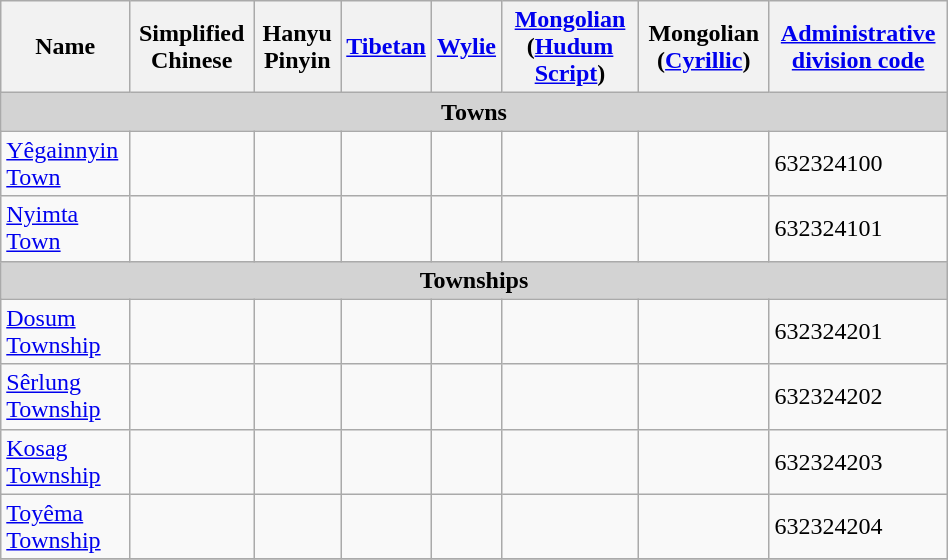<table class="wikitable" align="center" style="width:50%; border="1">
<tr>
<th>Name</th>
<th>Simplified Chinese</th>
<th>Hanyu Pinyin</th>
<th><a href='#'>Tibetan</a></th>
<th><a href='#'>Wylie</a></th>
<th><a href='#'>Mongolian</a> (<a href='#'>Hudum Script</a>)</th>
<th>Mongolian (<a href='#'>Cyrillic</a>)</th>
<th><a href='#'>Administrative division code</a></th>
</tr>
<tr>
<td colspan="9"  style="text-align:center; background:#d3d3d3;"><strong>Towns</strong></td>
</tr>
<tr --------->
<td><a href='#'>Yêgainnyin Town</a></td>
<td></td>
<td></td>
<td></td>
<td></td>
<td></td>
<td></td>
<td>632324100</td>
</tr>
<tr>
<td><a href='#'>Nyimta Town</a></td>
<td></td>
<td></td>
<td></td>
<td></td>
<td></td>
<td></td>
<td>632324101</td>
</tr>
<tr>
<td colspan="9"  style="text-align:center; background:#d3d3d3;"><strong>Townships</strong></td>
</tr>
<tr --------->
<td><a href='#'>Dosum Township</a></td>
<td></td>
<td></td>
<td></td>
<td></td>
<td></td>
<td></td>
<td>632324201</td>
</tr>
<tr>
<td><a href='#'>Sêrlung Township</a></td>
<td></td>
<td></td>
<td></td>
<td></td>
<td></td>
<td></td>
<td>632324202</td>
</tr>
<tr>
<td><a href='#'>Kosag Township</a></td>
<td></td>
<td></td>
<td></td>
<td></td>
<td></td>
<td></td>
<td>632324203</td>
</tr>
<tr>
<td><a href='#'>Toyêma Township</a></td>
<td></td>
<td></td>
<td></td>
<td></td>
<td></td>
<td></td>
<td>632324204</td>
</tr>
<tr>
</tr>
</table>
